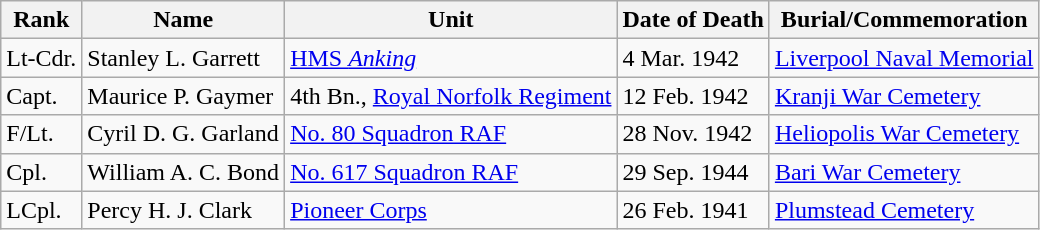<table class="wikitable">
<tr>
<th>Rank</th>
<th>Name</th>
<th>Unit</th>
<th>Date of Death</th>
<th>Burial/Commemoration</th>
</tr>
<tr>
<td>Lt-Cdr.</td>
<td>Stanley L. Garrett</td>
<td><a href='#'>HMS <em>Anking</em></a></td>
<td>4 Mar. 1942</td>
<td><a href='#'>Liverpool Naval Memorial</a></td>
</tr>
<tr>
<td>Capt.</td>
<td>Maurice P. Gaymer</td>
<td>4th Bn., <a href='#'>Royal Norfolk Regiment</a></td>
<td>12 Feb. 1942</td>
<td><a href='#'>Kranji War Cemetery</a></td>
</tr>
<tr>
<td>F/Lt.</td>
<td>Cyril D. G. Garland</td>
<td><a href='#'>No. 80 Squadron RAF</a></td>
<td>28 Nov. 1942</td>
<td><a href='#'>Heliopolis War Cemetery</a></td>
</tr>
<tr>
<td>Cpl.</td>
<td>William A. C. Bond</td>
<td><a href='#'>No. 617 Squadron RAF</a></td>
<td>29 Sep. 1944</td>
<td><a href='#'>Bari War Cemetery</a></td>
</tr>
<tr>
<td>LCpl.</td>
<td>Percy H. J. Clark</td>
<td><a href='#'>Pioneer Corps</a></td>
<td>26 Feb. 1941</td>
<td><a href='#'>Plumstead Cemetery</a></td>
</tr>
</table>
